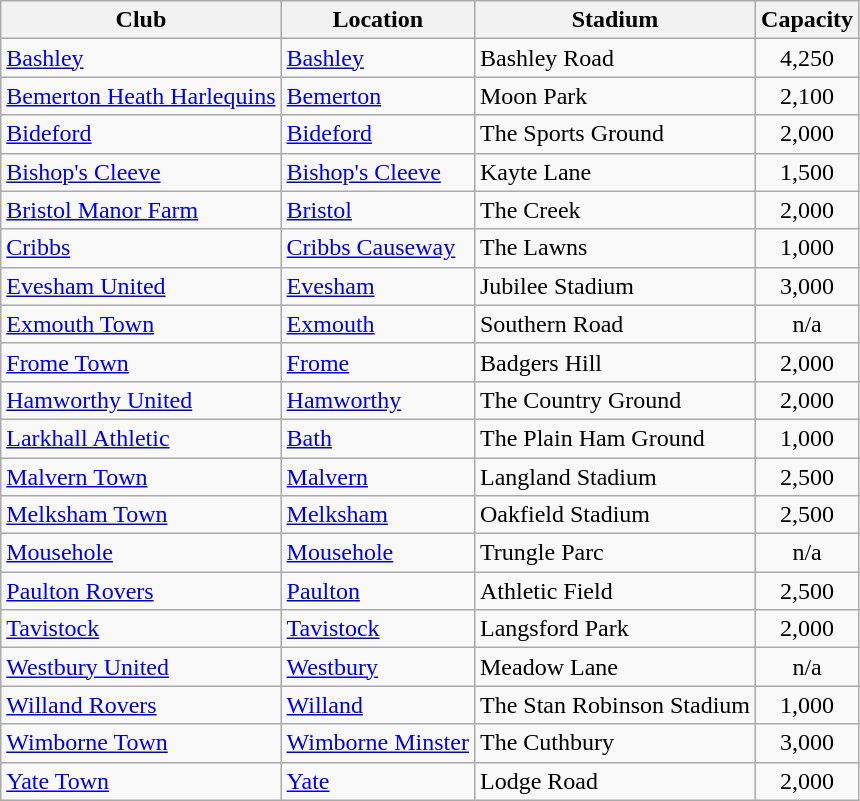<table class="wikitable sortable">
<tr>
<th>Club</th>
<th>Location</th>
<th>Stadium</th>
<th>Capacity</th>
</tr>
<tr>
<td><a href='#'>Bashley</a></td>
<td><a href='#'>Bashley</a></td>
<td>Bashley Road</td>
<td align="center">4,250</td>
</tr>
<tr>
<td><a href='#'>Bemerton Heath Harlequins</a></td>
<td><a href='#'>Bemerton</a></td>
<td>Moon Park</td>
<td align="center">2,100</td>
</tr>
<tr>
<td><a href='#'>Bideford</a></td>
<td><a href='#'>Bideford</a></td>
<td>The Sports Ground</td>
<td align="center">2,000</td>
</tr>
<tr>
<td><a href='#'>Bishop's Cleeve</a></td>
<td><a href='#'>Bishop's Cleeve</a></td>
<td>Kayte Lane</td>
<td align="center">1,500</td>
</tr>
<tr>
<td><a href='#'>Bristol Manor Farm</a></td>
<td><a href='#'>Bristol</a> </td>
<td>The Creek</td>
<td align="center">2,000</td>
</tr>
<tr>
<td><a href='#'>Cribbs</a></td>
<td><a href='#'>Cribbs Causeway</a></td>
<td>The Lawns</td>
<td align="center">1,000</td>
</tr>
<tr>
<td><a href='#'>Evesham United</a></td>
<td><a href='#'>Evesham</a></td>
<td>Jubilee Stadium</td>
<td align="center">3,000</td>
</tr>
<tr>
<td><a href='#'>Exmouth Town</a></td>
<td><a href='#'>Exmouth</a></td>
<td>Southern Road</td>
<td align="center">n/a</td>
</tr>
<tr>
<td><a href='#'>Frome Town</a></td>
<td><a href='#'>Frome</a></td>
<td>Badgers Hill</td>
<td align="center">2,000</td>
</tr>
<tr>
<td><a href='#'>Hamworthy United</a></td>
<td><a href='#'>Hamworthy</a></td>
<td>The Country Ground</td>
<td align="center">2,000</td>
</tr>
<tr>
<td><a href='#'>Larkhall Athletic</a></td>
<td><a href='#'>Bath</a> </td>
<td>The Plain Ham Ground</td>
<td align="center">1,000</td>
</tr>
<tr>
<td><a href='#'>Malvern Town</a></td>
<td><a href='#'>Malvern</a></td>
<td>Langland Stadium</td>
<td align="center">2,500</td>
</tr>
<tr>
<td><a href='#'>Melksham Town</a></td>
<td><a href='#'>Melksham</a></td>
<td>Oakfield Stadium</td>
<td align="center">2,500</td>
</tr>
<tr>
<td><a href='#'>Mousehole</a></td>
<td><a href='#'>Mousehole</a></td>
<td>Trungle Parc</td>
<td align="center">n/a</td>
</tr>
<tr>
<td><a href='#'>Paulton Rovers</a></td>
<td><a href='#'>Paulton</a></td>
<td>Athletic Field</td>
<td align="center">2,500</td>
</tr>
<tr>
<td><a href='#'>Tavistock</a></td>
<td><a href='#'>Tavistock</a></td>
<td>Langsford Park</td>
<td align="center">2,000</td>
</tr>
<tr>
<td><a href='#'>Westbury United</a></td>
<td><a href='#'>Westbury</a></td>
<td>Meadow Lane</td>
<td align="center">n/a</td>
</tr>
<tr>
<td><a href='#'>Willand Rovers</a></td>
<td><a href='#'>Willand</a></td>
<td>The Stan Robinson Stadium</td>
<td align="center">1,000</td>
</tr>
<tr>
<td><a href='#'>Wimborne Town</a></td>
<td><a href='#'>Wimborne Minster</a></td>
<td>The Cuthbury</td>
<td align="center">3,000</td>
</tr>
<tr>
<td><a href='#'>Yate Town</a></td>
<td><a href='#'>Yate</a></td>
<td>Lodge Road</td>
<td align="center">2,000</td>
</tr>
</table>
